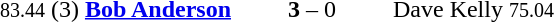<table style="text-align:center">
<tr>
<th width=223></th>
<th width=100></th>
<th width=223></th>
</tr>
<tr>
<td align=right><small>83.44</small> (3) <strong><a href='#'>Bob Anderson</a></strong> </td>
<td><strong>3</strong> – 0</td>
<td align=left> Dave Kelly <small>75.04</small></td>
</tr>
</table>
